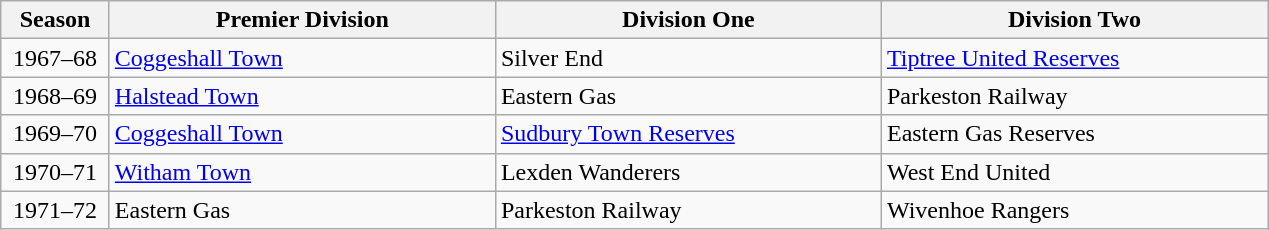<table class=wikitable style="border:0px; margin-top:-1px; margin-bottom:0;">
<tr>
<th width=65px>Season</th>
<th width=250px>Premier Division</th>
<th width=250px>Division One</th>
<th width=250px>Division Two</th>
</tr>
<tr>
<td align=center>1967–68</td>
<td><a href='#'>Coggeshall Town</a></td>
<td>Silver End</td>
<td><a href='#'>Tiptree United Reserves</a></td>
</tr>
<tr>
<td align=center>1968–69</td>
<td><a href='#'>Halstead Town</a></td>
<td>Eastern Gas</td>
<td>Parkeston Railway</td>
</tr>
<tr>
<td align=center>1969–70</td>
<td><a href='#'>Coggeshall Town</a></td>
<td><a href='#'>Sudbury Town Reserves</a></td>
<td>Eastern Gas Reserves</td>
</tr>
<tr>
<td align=center>1970–71</td>
<td><a href='#'>Witham Town</a></td>
<td>Lexden Wanderers</td>
<td>West End United</td>
</tr>
<tr>
<td align=center>1971–72</td>
<td>Eastern Gas</td>
<td>Parkeston Railway</td>
<td>Wivenhoe Rangers</td>
</tr>
</table>
